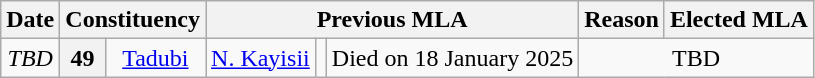<table class="wikitable sortable" style="text-align:center;">
<tr>
<th>Date</th>
<th colspan="2">Constituency</th>
<th colspan="3">Previous MLA</th>
<th>Reason</th>
<th colspan="3">Elected MLA</th>
</tr>
<tr>
<td rowspan=2><em>TBD</em></td>
<th>49</th>
<td><a href='#'>Tadubi</a></td>
<td><a href='#'>N. Kayisii</a></td>
<td></td>
<td>Died on 18 January 2025</td>
<td colspan="3" rowspan="1">TBD</td>
</tr>
</table>
